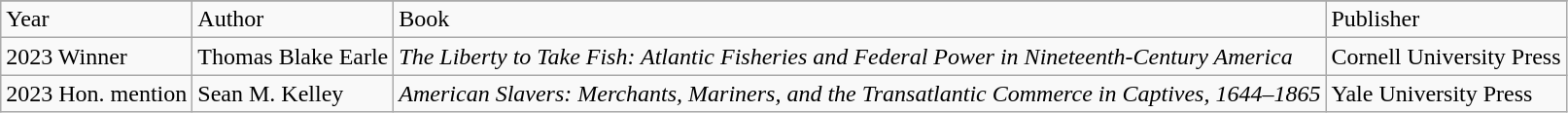<table class="wikitable">
<tr>
</tr>
<tr>
<td>Year</td>
<td>Author</td>
<td>Book</td>
<td>Publisher</td>
</tr>
<tr>
<td>2023 Winner</td>
<td>Thomas Blake Earle</td>
<td><em>The Liberty to Take Fish: Atlantic Fisheries and Federal Power in Nineteenth-Century America</em></td>
<td>Cornell University Press</td>
</tr>
<tr>
<td>2023 Hon. mention</td>
<td>Sean M. Kelley</td>
<td><em>American Slavers: Merchants, Mariners, and the Transatlantic Commerce in Captives, 1644–1865</em></td>
<td>Yale University Press</td>
</tr>
</table>
